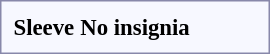<table style="border:1px solid #8888aa; background-color:#f7f8ff; padding:5px; font-size:95%; margin: 0px 12px 12px 0px;">
<tr align="center">
<th>Sleeve</th>
<td colspan=2><strong>No insignia</strong></td>
<td colspan=2></td>
<td colspan=2></td>
<td colspan=2></td>
<td colspan=2></td>
<td colspan=2></td>
<td colspan=2></td>
<td colspan=2></td>
<td colspan=2></td>
<td colspan=3></td>
<td colspan=3></td>
<td colspan=12 rowspan=2></td>
</tr>
</table>
